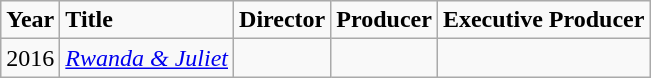<table class="wikitable mw-collapsible defaultcenter col2left">
<tr>
<td><strong>Year</strong></td>
<td><strong>Title</strong></td>
<td><strong>Director</strong></td>
<td><strong>Producer</strong></td>
<td><strong>Executive Producer</strong></td>
</tr>
<tr>
<td>2016</td>
<td><em><a href='#'>Rwanda & Juliet</a></em></td>
<td></td>
<td></td>
<td></td>
</tr>
</table>
